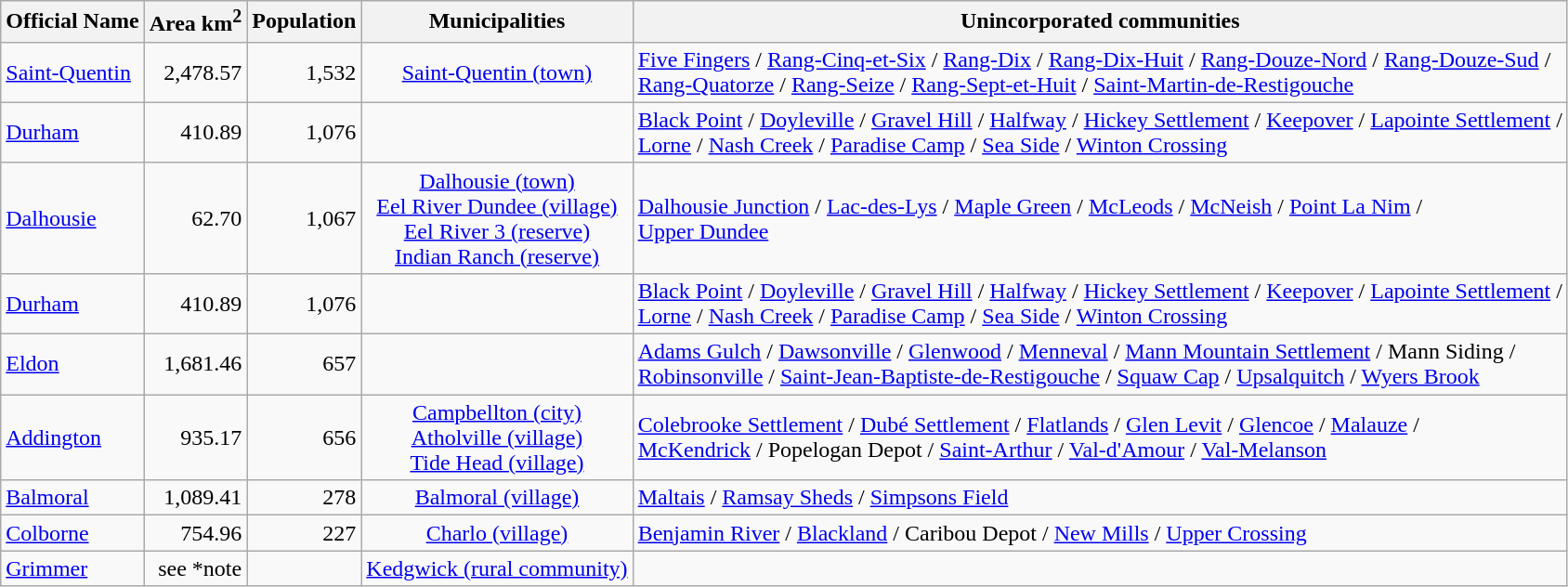<table class="wikitable">
<tr>
<th>Official Name</th>
<th>Area km<sup>2</sup></th>
<th>Population</th>
<th>Municipalities</th>
<th>Unincorporated communities</th>
</tr>
<tr>
<td><a href='#'>Saint-Quentin</a></td>
<td align="right">2,478.57</td>
<td align="right">1,532</td>
<td align="center"><a href='#'>Saint-Quentin (town)</a></td>
<td><a href='#'>Five Fingers</a> / <a href='#'>Rang-Cinq-et-Six</a> / <a href='#'>Rang-Dix</a> / <a href='#'>Rang-Dix-Huit</a> / <a href='#'>Rang-Douze-Nord</a> / <a href='#'>Rang-Douze-Sud</a> / <br><a href='#'>Rang-Quatorze</a> / <a href='#'>Rang-Seize</a> / <a href='#'>Rang-Sept-et-Huit</a> / <a href='#'>Saint-Martin-de-Restigouche</a></td>
</tr>
<tr>
<td><a href='#'>Durham</a></td>
<td align="right">410.89</td>
<td align="right">1,076</td>
<td align="center"></td>
<td><a href='#'>Black Point</a> / <a href='#'>Doyleville</a> / <a href='#'>Gravel Hill</a> / <a href='#'>Halfway</a> / <a href='#'>Hickey Settlement</a> / <a href='#'>Keepover</a> / <a href='#'>Lapointe Settlement</a> / <br><a href='#'>Lorne</a> / <a href='#'>Nash Creek</a> / <a href='#'>Paradise Camp</a> / <a href='#'>Sea Side</a> / <a href='#'>Winton Crossing</a></td>
</tr>
<tr>
<td><a href='#'>Dalhousie</a></td>
<td align="right">62.70</td>
<td align="right">1,067</td>
<td align="center"><a href='#'>Dalhousie (town)</a><br><a href='#'>Eel River Dundee (village)</a><br><a href='#'>Eel River 3 (reserve)</a><br><a href='#'>Indian Ranch (reserve)</a></td>
<td><a href='#'>Dalhousie Junction</a> / <a href='#'>Lac-des-Lys</a> / <a href='#'>Maple Green</a> / <a href='#'>McLeods</a> / <a href='#'>McNeish</a> / <a href='#'>Point La Nim</a> /<br><a href='#'>Upper Dundee</a></td>
</tr>
<tr>
<td><a href='#'>Durham</a></td>
<td align="right">410.89</td>
<td align="right">1,076</td>
<td align="center"></td>
<td><a href='#'>Black Point</a> / <a href='#'>Doyleville</a> / <a href='#'>Gravel Hill</a> / <a href='#'>Halfway</a> / <a href='#'>Hickey Settlement</a> / <a href='#'>Keepover</a> / <a href='#'>Lapointe Settlement</a> / <br><a href='#'>Lorne</a> / <a href='#'>Nash Creek</a> / <a href='#'>Paradise Camp</a> / <a href='#'>Sea Side</a> / <a href='#'>Winton Crossing</a></td>
</tr>
<tr>
<td><a href='#'>Eldon</a></td>
<td align="right">1,681.46</td>
<td align="right">657</td>
<td align="center"></td>
<td><a href='#'>Adams Gulch</a> / <a href='#'>Dawsonville</a> / <a href='#'>Glenwood</a> / <a href='#'>Menneval</a> / <a href='#'>Mann Mountain Settlement</a> / Mann Siding /<br><a href='#'>Robinsonville</a> / <a href='#'>Saint-Jean-Baptiste-de-Restigouche</a> / <a href='#'>Squaw Cap</a> / <a href='#'>Upsalquitch</a> / <a href='#'>Wyers Brook</a></td>
</tr>
<tr>
<td><a href='#'>Addington</a></td>
<td align="right">935.17</td>
<td align="right">656</td>
<td align="center"><a href='#'>Campbellton (city)</a><br><a href='#'>Atholville (village)</a><br><a href='#'>Tide Head (village)</a></td>
<td><a href='#'>Colebrooke Settlement</a> / <a href='#'>Dubé Settlement</a> / <a href='#'>Flatlands</a> / <a href='#'>Glen Levit</a> / <a href='#'>Glencoe</a> / <a href='#'>Malauze</a> /<br><a href='#'>McKendrick</a> / Popelogan Depot / <a href='#'>Saint-Arthur</a> / <a href='#'>Val-d'Amour</a> / <a href='#'>Val-Melanson</a></td>
</tr>
<tr>
<td><a href='#'>Balmoral</a></td>
<td align="right">1,089.41</td>
<td align="right">278</td>
<td align="center"><a href='#'>Balmoral (village)</a></td>
<td><a href='#'>Maltais</a> / <a href='#'>Ramsay Sheds</a> / <a href='#'>Simpsons Field</a></td>
</tr>
<tr>
<td><a href='#'>Colborne</a></td>
<td align="right">754.96</td>
<td align="right">227</td>
<td align="center"><a href='#'>Charlo (village)</a></td>
<td><a href='#'>Benjamin River</a> / <a href='#'>Blackland</a> / Caribou Depot / <a href='#'>New Mills</a> / <a href='#'>Upper Crossing</a></td>
</tr>
<tr>
<td><a href='#'>Grimmer</a></td>
<td align="right">see *note</td>
<td align="right"></td>
<td align="center"><a href='#'>Kedgwick (rural community)</a></td>
<td align="center"></td>
</tr>
</table>
